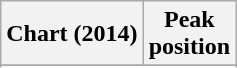<table class="wikitable sortable plainrowheaders">
<tr>
<th>Chart (2014)</th>
<th>Peak<br>position</th>
</tr>
<tr>
</tr>
<tr>
</tr>
<tr>
</tr>
<tr>
</tr>
</table>
